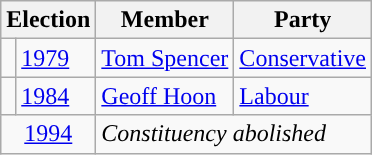<table class="wikitable">
<tr>
<th colspan="2">Election</th>
<th>Member</th>
<th>Party</th>
</tr>
<tr>
<td style="background-color: "></td>
<td><a href='#'>1979</a></td>
<td><a href='#'>Tom Spencer</a></td>
<td><a href='#'>Conservative</a></td>
</tr>
<tr>
<td style="background-color: "></td>
<td><a href='#'>1984</a></td>
<td><a href='#'>Geoff Hoon</a></td>
<td><a href='#'>Labour</a></td>
</tr>
<tr>
<td colspan="2" align="center"><a href='#'>1994</a></td>
<td colspan="2"><em>Constituency abolished</em></td>
</tr>
</table>
